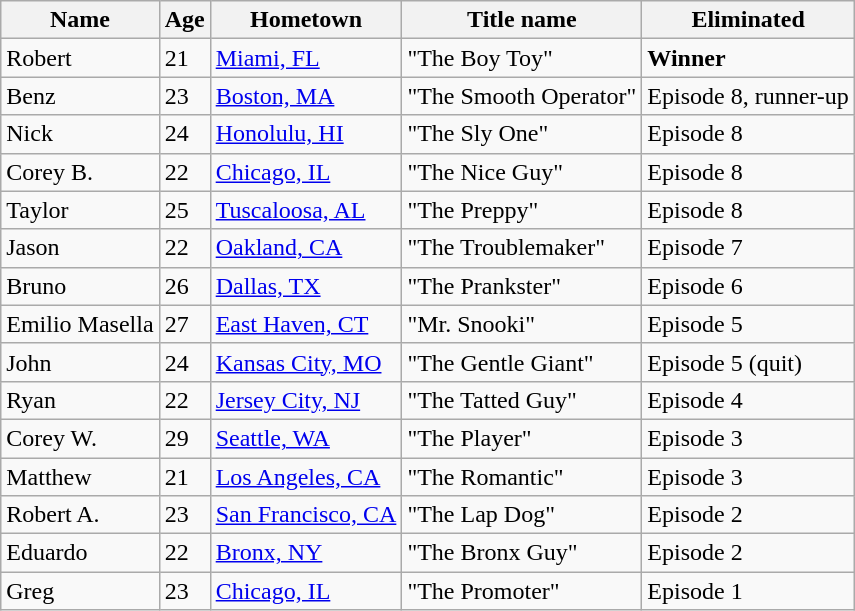<table class="wikitable sortable">
<tr>
<th>Name</th>
<th>Age</th>
<th>Hometown</th>
<th>Title name</th>
<th>Eliminated</th>
</tr>
<tr>
<td>Robert</td>
<td>21</td>
<td><a href='#'>Miami, FL</a></td>
<td>"The Boy Toy"</td>
<td><strong>Winner</strong></td>
</tr>
<tr>
<td>Benz</td>
<td>23</td>
<td><a href='#'>Boston, MA</a></td>
<td>"The Smooth Operator"</td>
<td>Episode 8, runner-up</td>
</tr>
<tr>
<td>Nick</td>
<td>24</td>
<td><a href='#'>Honolulu, HI</a></td>
<td>"The Sly One"</td>
<td>Episode 8</td>
</tr>
<tr>
<td>Corey B.</td>
<td>22</td>
<td><a href='#'>Chicago, IL</a></td>
<td>"The Nice Guy"</td>
<td>Episode 8</td>
</tr>
<tr>
<td>Taylor</td>
<td>25</td>
<td><a href='#'>Tuscaloosa, AL</a></td>
<td>"The Preppy"</td>
<td>Episode 8</td>
</tr>
<tr>
<td>Jason</td>
<td>22</td>
<td><a href='#'>Oakland, CA</a></td>
<td>"The Troublemaker"</td>
<td>Episode 7</td>
</tr>
<tr>
<td>Bruno</td>
<td>26</td>
<td><a href='#'>Dallas, TX</a></td>
<td>"The Prankster"</td>
<td>Episode 6</td>
</tr>
<tr>
<td>Emilio Masella</td>
<td>27</td>
<td><a href='#'>East Haven, CT</a></td>
<td>"Mr. Snooki"</td>
<td>Episode 5</td>
</tr>
<tr>
<td>John</td>
<td>24</td>
<td><a href='#'>Kansas City, MO</a></td>
<td>"The Gentle Giant"</td>
<td>Episode 5 (quit)</td>
</tr>
<tr>
<td>Ryan</td>
<td>22</td>
<td><a href='#'>Jersey City, NJ</a></td>
<td>"The Tatted Guy"</td>
<td>Episode 4</td>
</tr>
<tr>
<td>Corey W.</td>
<td>29</td>
<td><a href='#'>Seattle, WA</a></td>
<td>"The Player"</td>
<td>Episode 3</td>
</tr>
<tr>
<td>Matthew</td>
<td>21</td>
<td><a href='#'>Los Angeles, CA</a></td>
<td>"The Romantic"</td>
<td>Episode 3</td>
</tr>
<tr>
<td>Robert A.</td>
<td>23</td>
<td><a href='#'>San Francisco, CA</a></td>
<td>"The Lap Dog"</td>
<td>Episode 2</td>
</tr>
<tr>
<td>Eduardo</td>
<td>22</td>
<td><a href='#'>Bronx, NY</a></td>
<td>"The Bronx Guy"</td>
<td>Episode 2</td>
</tr>
<tr>
<td>Greg</td>
<td>23</td>
<td><a href='#'>Chicago, IL</a></td>
<td>"The Promoter"</td>
<td>Episode 1</td>
</tr>
</table>
